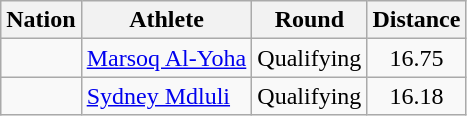<table class="wikitable sortable" style="text-align:center">
<tr>
<th>Nation</th>
<th>Athlete</th>
<th>Round</th>
<th>Distance</th>
</tr>
<tr>
<td align=left></td>
<td align=left><a href='#'>Marsoq Al-Yoha</a></td>
<td>Qualifying</td>
<td>16.75</td>
</tr>
<tr>
<td align=left></td>
<td align=left><a href='#'>Sydney Mdluli</a></td>
<td>Qualifying</td>
<td>16.18</td>
</tr>
</table>
